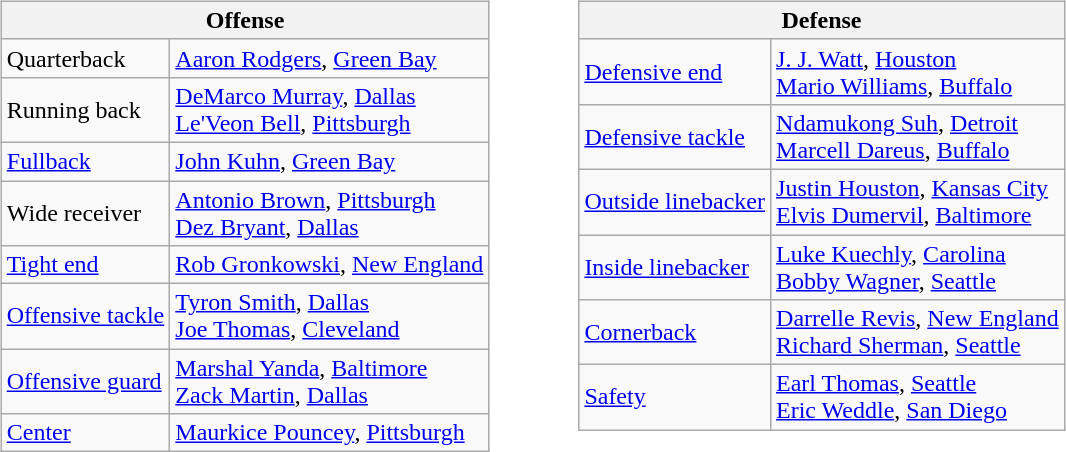<table border=0>
<tr valign="top">
<td><br><table class="wikitable">
<tr>
<th colspan="2">Offense</th>
</tr>
<tr>
<td>Quarterback</td>
<td><a href='#'>Aaron Rodgers</a>, <a href='#'>Green Bay</a></td>
</tr>
<tr>
<td>Running back</td>
<td><a href='#'>DeMarco Murray</a>, <a href='#'>Dallas</a><br><a href='#'>Le'Veon Bell</a>, <a href='#'>Pittsburgh</a></td>
</tr>
<tr>
<td><a href='#'>Fullback</a></td>
<td><a href='#'>John Kuhn</a>, <a href='#'>Green Bay</a></td>
</tr>
<tr>
<td>Wide receiver</td>
<td><a href='#'>Antonio Brown</a>, <a href='#'>Pittsburgh</a><br><a href='#'>Dez Bryant</a>, <a href='#'>Dallas</a></td>
</tr>
<tr>
<td><a href='#'>Tight end</a></td>
<td><a href='#'>Rob Gronkowski</a>, <a href='#'>New England</a></td>
</tr>
<tr>
<td><a href='#'>Offensive tackle</a></td>
<td><a href='#'>Tyron Smith</a>, <a href='#'>Dallas</a><br><a href='#'>Joe Thomas</a>, <a href='#'>Cleveland</a></td>
</tr>
<tr>
<td><a href='#'>Offensive guard</a></td>
<td><a href='#'>Marshal Yanda</a>, <a href='#'>Baltimore</a><br><a href='#'>Zack Martin</a>, <a href='#'>Dallas</a></td>
</tr>
<tr>
<td><a href='#'>Center</a></td>
<td><a href='#'>Maurkice Pouncey</a>, <a href='#'>Pittsburgh</a></td>
</tr>
</table>
</td>
<td style="padding-left:40px;"><br><table class="wikitable">
<tr>
<th colspan="2">Defense</th>
</tr>
<tr>
<td><a href='#'>Defensive end</a></td>
<td><a href='#'>J. J. Watt</a>, <a href='#'>Houston</a><br><a href='#'>Mario Williams</a>, <a href='#'>Buffalo</a></td>
</tr>
<tr>
<td><a href='#'>Defensive tackle</a></td>
<td><a href='#'>Ndamukong Suh</a>, <a href='#'>Detroit</a><br><a href='#'>Marcell Dareus</a>, <a href='#'>Buffalo</a></td>
</tr>
<tr>
<td><a href='#'>Outside linebacker</a></td>
<td><a href='#'>Justin Houston</a>, <a href='#'>Kansas City</a><br><a href='#'>Elvis Dumervil</a>, <a href='#'>Baltimore</a></td>
</tr>
<tr>
<td><a href='#'>Inside linebacker</a></td>
<td><a href='#'>Luke Kuechly</a>, <a href='#'>Carolina</a><br><a href='#'>Bobby Wagner</a>, <a href='#'>Seattle</a></td>
</tr>
<tr>
<td><a href='#'>Cornerback</a></td>
<td><a href='#'>Darrelle Revis</a>, <a href='#'>New England</a><br><a href='#'>Richard Sherman</a>, <a href='#'>Seattle</a></td>
</tr>
<tr>
<td><a href='#'>Safety</a></td>
<td><a href='#'>Earl Thomas</a>, <a href='#'>Seattle</a><br><a href='#'>Eric Weddle</a>, <a href='#'>San Diego</a></td>
</tr>
</table>
</td>
</tr>
</table>
